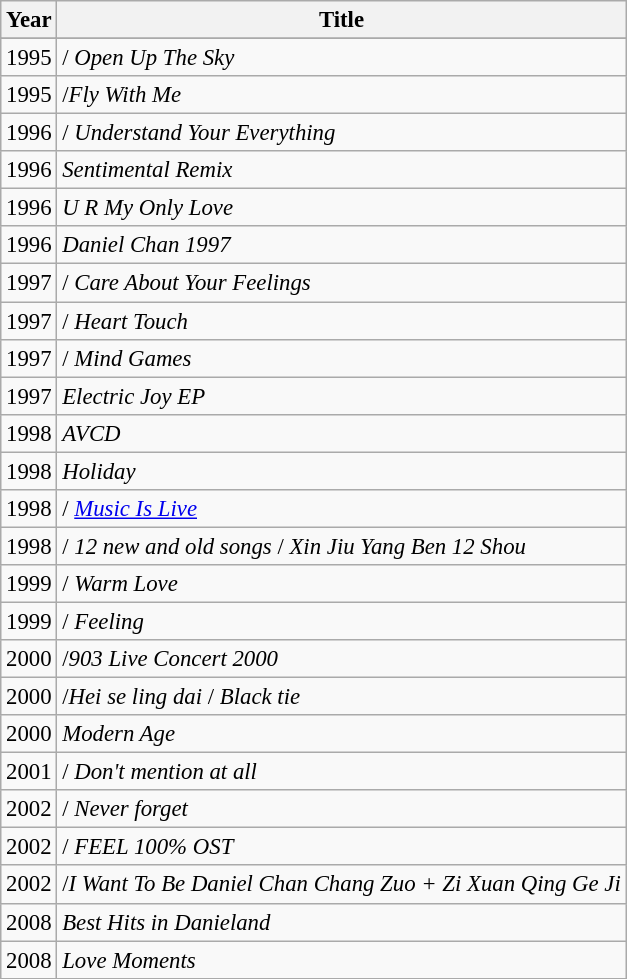<table class="wikitable" style="font-size: 95%;">
<tr>
<th>Year</th>
<th>Title</th>
</tr>
<tr>
</tr>
<tr>
<td>1995</td>
<td> / <em>Open Up The Sky</em></td>
</tr>
<tr>
<td>1995</td>
<td>/<em>Fly With Me</em></td>
</tr>
<tr>
<td>1996</td>
<td> / <em>Understand Your Everything</em></td>
</tr>
<tr>
<td>1996</td>
<td><em>Sentimental Remix</em></td>
</tr>
<tr>
<td>1996</td>
<td><em>U R My Only Love</em></td>
</tr>
<tr>
<td>1996</td>
<td><em>Daniel Chan 1997</em></td>
</tr>
<tr>
<td>1997</td>
<td> / <em>Care About Your Feelings</em></td>
</tr>
<tr>
<td>1997</td>
<td> / <em>Heart Touch</em></td>
</tr>
<tr>
<td>1997</td>
<td> / <em>Mind Games</em></td>
</tr>
<tr>
<td>1997</td>
<td><em>Electric Joy EP</em></td>
</tr>
<tr>
<td>1998</td>
<td><em>AVCD</em></td>
</tr>
<tr>
<td>1998</td>
<td><em>Holiday</em></td>
</tr>
<tr>
<td>1998</td>
<td> / <em><a href='#'>Music Is Live</a></em></td>
</tr>
<tr>
<td>1998</td>
<td> / <em>12 new and old songs</em> / <em>Xin Jiu Yang Ben 12 Shou</em></td>
</tr>
<tr>
<td>1999</td>
<td> / <em>Warm Love</em></td>
</tr>
<tr>
<td>1999</td>
<td> / <em>Feeling</em></td>
</tr>
<tr>
<td>2000</td>
<td> /<em>903 Live Concert 2000</em></td>
</tr>
<tr>
<td>2000</td>
<td> /<em>Hei se ling dai</em> /<em> Black tie</em></td>
</tr>
<tr>
<td>2000</td>
<td><em> Modern Age</em></td>
</tr>
<tr>
<td>2001</td>
<td>  / <em>Don't mention at all</em></td>
</tr>
<tr>
<td>2002</td>
<td> / <em>Never forget</em></td>
</tr>
<tr>
<td>2002</td>
<td> / <em>FEEL 100% OST</em></td>
</tr>
<tr>
<td>2002</td>
<td> /<em>I Want To Be Daniel Chan Chang Zuo + Zi Xuan Qing Ge Ji</em></td>
</tr>
<tr>
<td>2008</td>
<td><em>Best Hits in Danieland</em></td>
</tr>
<tr>
<td>2008</td>
<td><em>Love Moments</em></td>
</tr>
<tr>
</tr>
</table>
